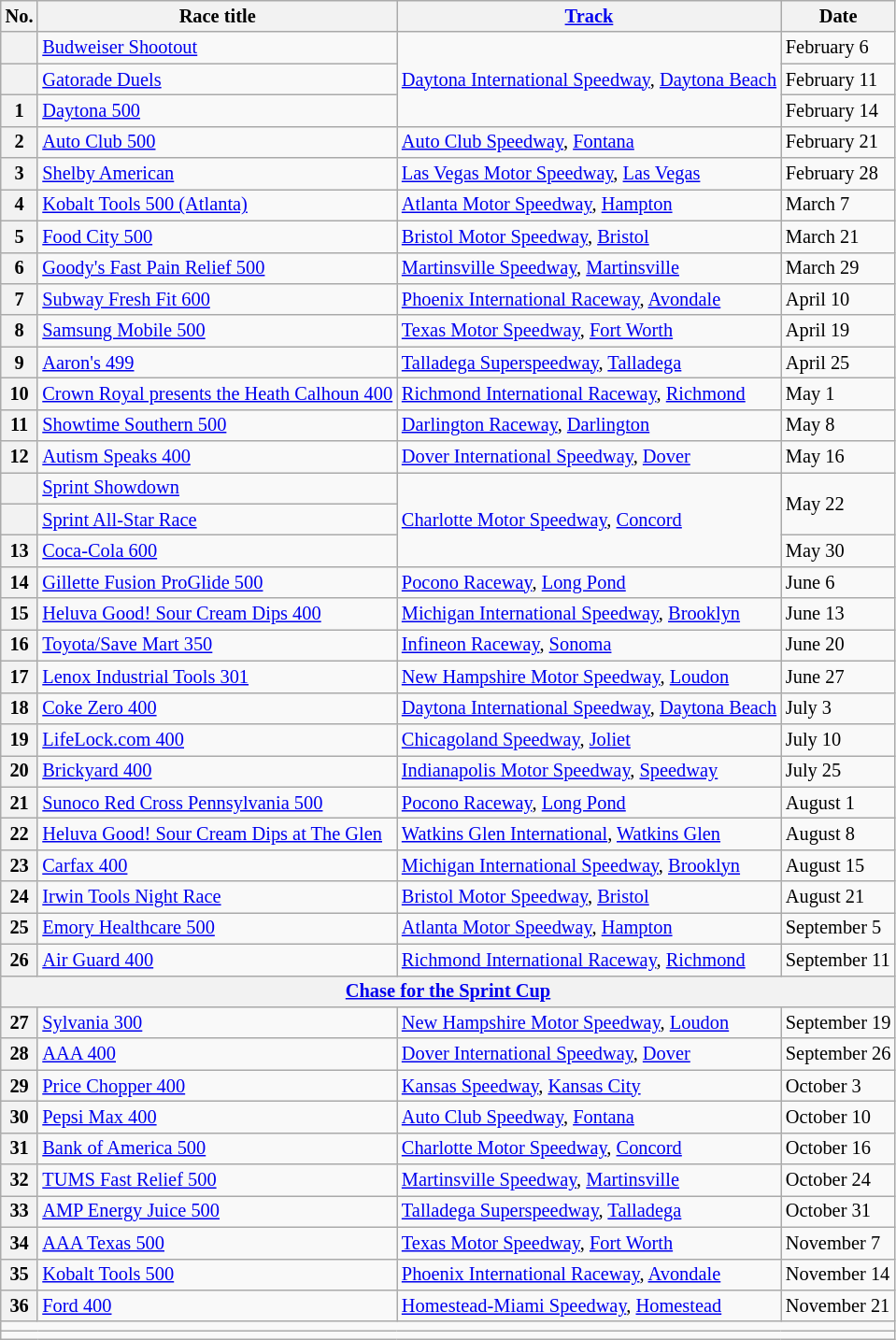<table class="wikitable" style="font-size:85%;">
<tr>
<th>No.</th>
<th>Race title</th>
<th><a href='#'>Track</a></th>
<th>Date</th>
</tr>
<tr>
<th></th>
<td><a href='#'>Budweiser Shootout</a></td>
<td rowspan=3><a href='#'>Daytona International Speedway</a>, <a href='#'>Daytona Beach</a></td>
<td>February 6</td>
</tr>
<tr>
<th></th>
<td><a href='#'>Gatorade Duels</a></td>
<td>February 11</td>
</tr>
<tr>
<th>1</th>
<td><a href='#'>Daytona 500</a></td>
<td>February 14</td>
</tr>
<tr>
<th>2</th>
<td><a href='#'>Auto Club 500</a></td>
<td><a href='#'>Auto Club Speedway</a>, <a href='#'>Fontana</a></td>
<td>February 21</td>
</tr>
<tr>
<th>3</th>
<td><a href='#'>Shelby American</a></td>
<td><a href='#'>Las Vegas Motor Speedway</a>, <a href='#'>Las Vegas</a></td>
<td>February 28</td>
</tr>
<tr>
<th>4</th>
<td><a href='#'>Kobalt Tools 500 (Atlanta)</a></td>
<td><a href='#'>Atlanta Motor Speedway</a>, <a href='#'>Hampton</a></td>
<td>March 7</td>
</tr>
<tr>
<th>5</th>
<td><a href='#'>Food City 500</a></td>
<td><a href='#'>Bristol Motor Speedway</a>, <a href='#'>Bristol</a></td>
<td>March 21</td>
</tr>
<tr>
<th>6</th>
<td><a href='#'>Goody's Fast Pain Relief 500</a></td>
<td><a href='#'>Martinsville Speedway</a>, <a href='#'>Martinsville</a></td>
<td>March 29</td>
</tr>
<tr>
<th>7</th>
<td><a href='#'>Subway Fresh Fit 600</a></td>
<td><a href='#'>Phoenix International Raceway</a>, <a href='#'>Avondale</a></td>
<td>April 10</td>
</tr>
<tr>
<th>8</th>
<td><a href='#'>Samsung Mobile 500</a></td>
<td><a href='#'>Texas Motor Speedway</a>, <a href='#'>Fort Worth</a></td>
<td>April 19</td>
</tr>
<tr>
<th>9</th>
<td><a href='#'>Aaron's 499</a></td>
<td><a href='#'>Talladega Superspeedway</a>, <a href='#'>Talladega</a></td>
<td>April 25</td>
</tr>
<tr>
<th>10</th>
<td><a href='#'>Crown Royal presents the Heath Calhoun 400</a></td>
<td><a href='#'>Richmond International Raceway</a>, <a href='#'>Richmond</a></td>
<td>May 1</td>
</tr>
<tr>
<th>11</th>
<td><a href='#'>Showtime Southern 500</a></td>
<td><a href='#'>Darlington Raceway</a>, <a href='#'>Darlington</a></td>
<td>May 8</td>
</tr>
<tr>
<th>12</th>
<td><a href='#'>Autism Speaks 400</a></td>
<td><a href='#'>Dover International Speedway</a>, <a href='#'>Dover</a></td>
<td>May 16</td>
</tr>
<tr>
<th></th>
<td><a href='#'>Sprint Showdown</a></td>
<td rowspan=3><a href='#'>Charlotte Motor Speedway</a>, <a href='#'>Concord</a></td>
<td rowspan=2>May 22</td>
</tr>
<tr>
<th></th>
<td><a href='#'>Sprint All-Star Race</a></td>
</tr>
<tr>
<th>13</th>
<td><a href='#'>Coca-Cola 600</a></td>
<td>May 30</td>
</tr>
<tr>
<th>14</th>
<td><a href='#'>Gillette Fusion ProGlide 500</a></td>
<td><a href='#'>Pocono Raceway</a>, <a href='#'>Long Pond</a></td>
<td>June 6</td>
</tr>
<tr>
<th>15</th>
<td><a href='#'>Heluva Good! Sour Cream Dips 400</a></td>
<td><a href='#'>Michigan International Speedway</a>, <a href='#'>Brooklyn</a></td>
<td>June 13</td>
</tr>
<tr>
<th>16</th>
<td><a href='#'>Toyota/Save Mart 350</a></td>
<td><a href='#'>Infineon Raceway</a>, <a href='#'>Sonoma</a></td>
<td>June 20</td>
</tr>
<tr>
<th>17</th>
<td><a href='#'>Lenox Industrial Tools 301</a></td>
<td><a href='#'>New Hampshire Motor Speedway</a>, <a href='#'>Loudon</a></td>
<td>June 27</td>
</tr>
<tr>
<th>18</th>
<td><a href='#'>Coke Zero 400</a></td>
<td><a href='#'>Daytona International Speedway</a>, <a href='#'>Daytona Beach</a></td>
<td>July 3</td>
</tr>
<tr>
<th>19</th>
<td><a href='#'>LifeLock.com 400</a></td>
<td><a href='#'>Chicagoland Speedway</a>, <a href='#'>Joliet</a></td>
<td>July 10</td>
</tr>
<tr>
<th>20</th>
<td><a href='#'>Brickyard 400</a></td>
<td><a href='#'>Indianapolis Motor Speedway</a>, <a href='#'>Speedway</a></td>
<td>July 25</td>
</tr>
<tr>
<th>21</th>
<td><a href='#'>Sunoco Red Cross Pennsylvania 500</a></td>
<td><a href='#'>Pocono Raceway</a>, <a href='#'>Long Pond</a></td>
<td>August 1</td>
</tr>
<tr>
<th>22</th>
<td><a href='#'>Heluva Good! Sour Cream Dips at The Glen</a></td>
<td><a href='#'>Watkins Glen International</a>, <a href='#'>Watkins Glen</a></td>
<td>August 8</td>
</tr>
<tr>
<th>23</th>
<td><a href='#'>Carfax 400</a></td>
<td><a href='#'>Michigan International Speedway</a>, <a href='#'>Brooklyn</a></td>
<td>August 15</td>
</tr>
<tr>
<th>24</th>
<td><a href='#'>Irwin Tools Night Race</a></td>
<td><a href='#'>Bristol Motor Speedway</a>, <a href='#'>Bristol</a></td>
<td>August 21</td>
</tr>
<tr>
<th>25</th>
<td><a href='#'>Emory Healthcare 500</a></td>
<td><a href='#'>Atlanta Motor Speedway</a>, <a href='#'>Hampton</a></td>
<td>September 5</td>
</tr>
<tr>
<th>26</th>
<td><a href='#'>Air Guard 400</a></td>
<td><a href='#'>Richmond International Raceway</a>, <a href='#'>Richmond</a></td>
<td>September 11</td>
</tr>
<tr>
<th colspan="4"><a href='#'>Chase for the Sprint Cup</a></th>
</tr>
<tr>
<th>27</th>
<td><a href='#'>Sylvania 300</a></td>
<td><a href='#'>New Hampshire Motor Speedway</a>, <a href='#'>Loudon</a></td>
<td>September 19</td>
</tr>
<tr>
<th>28</th>
<td><a href='#'>AAA 400</a></td>
<td><a href='#'>Dover International Speedway</a>, <a href='#'>Dover</a></td>
<td>September 26</td>
</tr>
<tr>
<th>29</th>
<td><a href='#'>Price Chopper 400</a></td>
<td><a href='#'>Kansas Speedway</a>, <a href='#'>Kansas City</a></td>
<td>October 3</td>
</tr>
<tr>
<th>30</th>
<td><a href='#'>Pepsi Max 400</a></td>
<td><a href='#'>Auto Club Speedway</a>, <a href='#'>Fontana</a></td>
<td>October 10</td>
</tr>
<tr>
<th>31</th>
<td><a href='#'>Bank of America 500</a></td>
<td><a href='#'>Charlotte Motor Speedway</a>, <a href='#'>Concord</a></td>
<td>October 16</td>
</tr>
<tr>
<th>32</th>
<td><a href='#'>TUMS Fast Relief 500</a></td>
<td><a href='#'>Martinsville Speedway</a>, <a href='#'>Martinsville</a></td>
<td>October 24</td>
</tr>
<tr>
<th>33</th>
<td><a href='#'>AMP Energy Juice 500</a></td>
<td><a href='#'>Talladega Superspeedway</a>, <a href='#'>Talladega</a></td>
<td>October 31</td>
</tr>
<tr>
<th>34</th>
<td><a href='#'>AAA Texas 500</a></td>
<td><a href='#'>Texas Motor Speedway</a>, <a href='#'>Fort Worth</a></td>
<td>November 7</td>
</tr>
<tr>
<th>35</th>
<td><a href='#'>Kobalt Tools 500</a></td>
<td><a href='#'>Phoenix International Raceway</a>, <a href='#'>Avondale</a></td>
<td>November 14</td>
</tr>
<tr>
<th>36</th>
<td><a href='#'>Ford 400</a></td>
<td><a href='#'>Homestead-Miami Speedway</a>, <a href='#'>Homestead</a></td>
<td>November 21</td>
</tr>
<tr>
<td colspan="6"></td>
</tr>
<tr>
<td colspan="6"></td>
</tr>
</table>
